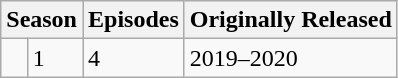<table class="wikitable">
<tr>
<th colspan="2">Season</th>
<th>Episodes</th>
<th>Originally Released</th>
</tr>
<tr>
<td></td>
<td>1</td>
<td>4</td>
<td>2019–2020</td>
</tr>
</table>
